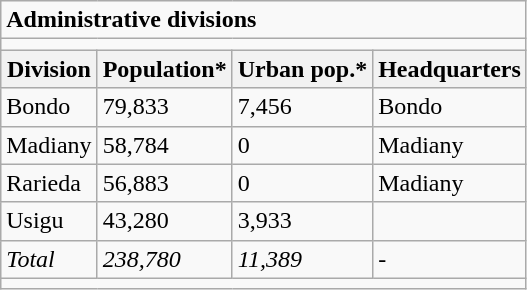<table class="wikitable">
<tr>
<td colspan="4"><strong>Administrative divisions</strong></td>
</tr>
<tr>
<td colspan="4"></td>
</tr>
<tr>
<th>Division</th>
<th>Population*</th>
<th>Urban pop.*</th>
<th>Headquarters</th>
</tr>
<tr>
<td>Bondo</td>
<td>79,833</td>
<td>7,456</td>
<td>Bondo</td>
</tr>
<tr>
<td>Madiany</td>
<td>58,784</td>
<td>0</td>
<td>Madiany</td>
</tr>
<tr>
<td>Rarieda</td>
<td>56,883</td>
<td>0</td>
<td>Madiany</td>
</tr>
<tr>
<td>Usigu</td>
<td>43,280</td>
<td>3,933</td>
<td></td>
</tr>
<tr>
<td><em>Total</em></td>
<td><em>238,780</em></td>
<td><em>11,389</em></td>
<td>-</td>
</tr>
<tr>
<td colspan="4"></td>
</tr>
</table>
